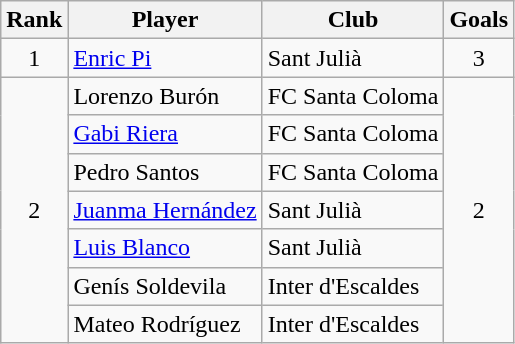<table class="wikitable" style="text-align:center">
<tr>
<th>Rank</th>
<th>Player</th>
<th>Club</th>
<th>Goals</th>
</tr>
<tr>
<td>1</td>
<td align="left"> <a href='#'>Enric Pi</a></td>
<td align="left">Sant Julià</td>
<td>3</td>
</tr>
<tr>
<td rowspan=7>2</td>
<td align="left"> Lorenzo Burón</td>
<td align="left">FC Santa Coloma</td>
<td rowspan=7>2</td>
</tr>
<tr>
<td align="left"> <a href='#'>Gabi Riera</a></td>
<td align="left">FC Santa Coloma</td>
</tr>
<tr>
<td align="left"> Pedro Santos</td>
<td align="left">FC Santa Coloma</td>
</tr>
<tr>
<td align="left"> <a href='#'>Juanma Hernández</a></td>
<td align="left">Sant Julià</td>
</tr>
<tr>
<td align="left"> <a href='#'>Luis Blanco</a></td>
<td align="left">Sant Julià</td>
</tr>
<tr>
<td align="left"> Genís Soldevila</td>
<td align="left">Inter d'Escaldes</td>
</tr>
<tr>
<td align="left"> Mateo Rodríguez</td>
<td align="left">Inter d'Escaldes</td>
</tr>
</table>
